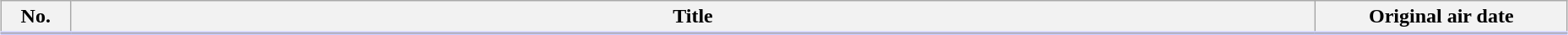<table class="plainrowheaders wikitable" style="width:98%; margin:auto; background:#FFF;">
<tr style="border-bottom: 3px solid #CCF">
<th style="width:3em;">No.</th>
<th>Title</th>
<th style="width:12em;">Original air date</th>
</tr>
<tr>
</tr>
</table>
